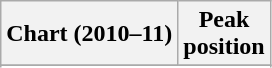<table class="wikitable sortable">
<tr>
<th>Chart (2010–11)</th>
<th>Peak<br>position</th>
</tr>
<tr>
</tr>
<tr>
</tr>
<tr>
</tr>
<tr>
</tr>
<tr>
</tr>
</table>
